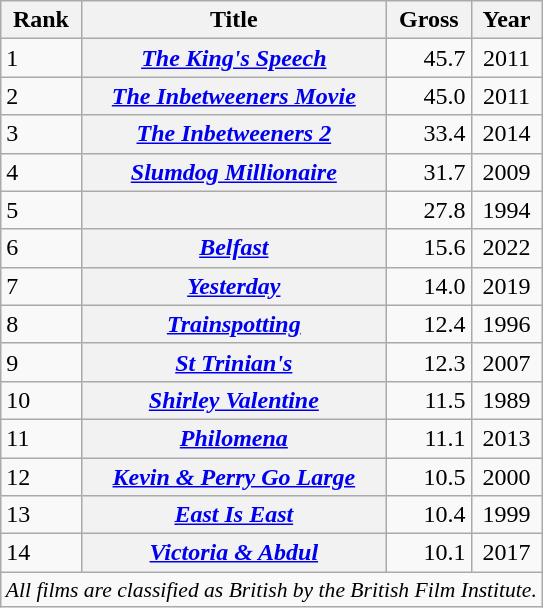<table class="wikitable sortable plainrowheaders">
<tr>
<th scope="col">Rank</th>
<th scope="col">Title</th>
<th scope="col">Gross<br></th>
<th scope="col">Year</th>
</tr>
<tr>
<td>1</td>
<th scope="row"><em><a href='#'>The King's Speech</a></em></th>
<td align="right">45.7</td>
<td style="text-align:center;">2011</td>
</tr>
<tr>
<td>2</td>
<th scope="row"><em><a href='#'>The Inbetweeners Movie</a></em></th>
<td align="right">45.0</td>
<td style="text-align:center;">2011</td>
</tr>
<tr>
<td>3</td>
<th scope="row"><em><a href='#'>The Inbetweeners 2</a></em></th>
<td align="right">33.4</td>
<td style="text-align:center;">2014</td>
</tr>
<tr>
<td>4</td>
<th scope="row"><em><a href='#'>Slumdog Millionaire</a></em></th>
<td align="right">31.7</td>
<td style="text-align:center;">2009</td>
</tr>
<tr>
<td>5</td>
<th scope="row"><em></em></th>
<td align="right">27.8</td>
<td style="text-align:center;">1994</td>
</tr>
<tr>
<td>6</td>
<th scope="row"><em><a href='#'>Belfast</a></em></th>
<td style="text-align:right;">15.6</td>
<td style="text-align:center;">2022</td>
</tr>
<tr>
<td>7</td>
<th scope="row"><em><a href='#'>Yesterday</a></em></th>
<td style="text-align:right;">14.0</td>
<td style="text-align:center;">2019</td>
</tr>
<tr>
<td>8</td>
<th scope="row"><em><a href='#'>Trainspotting</a></em></th>
<td align="right">12.4</td>
<td style="text-align:center;">1996</td>
</tr>
<tr>
<td>9</td>
<th scope="row"><em><a href='#'>St Trinian's</a></em></th>
<td align="right">12.3</td>
<td style="text-align:center;">2007</td>
</tr>
<tr>
<td>10</td>
<th scope="row"><em><a href='#'>Shirley Valentine</a></em></th>
<td align="right">11.5</td>
<td style="text-align:center;">1989</td>
</tr>
<tr>
<td>11</td>
<th scope="row"><em><a href='#'>Philomena</a></em></th>
<td align="right">11.1</td>
<td style="text-align:center;">2013</td>
</tr>
<tr>
<td>12</td>
<th scope="row"><em><a href='#'>Kevin & Perry Go Large</a></em></th>
<td align="right">10.5</td>
<td style="text-align:center;">2000</td>
</tr>
<tr>
<td>13</td>
<th scope="row"><em><a href='#'>East Is East</a></em></th>
<td align="right">10.4</td>
<td style="text-align:center;">1999</td>
</tr>
<tr>
<td>14</td>
<th scope="row"><em><a href='#'>Victoria & Abdul</a></em></th>
<td style="text-align:right;">10.1</td>
<td style="text-align:center;">2017</td>
</tr>
<tr class="sortbottom" style="text-align:center; font-size:90%">
<td colspan="4"><em>All films are classified as British by the British Film Institute.<br></em></td>
</tr>
</table>
